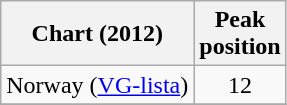<table class="wikitable sortable">
<tr>
<th>Chart (2012)</th>
<th>Peak<br> position</th>
</tr>
<tr>
<td>Norway (<a href='#'>VG-lista</a>)</td>
<td align="center">12</td>
</tr>
<tr>
</tr>
</table>
